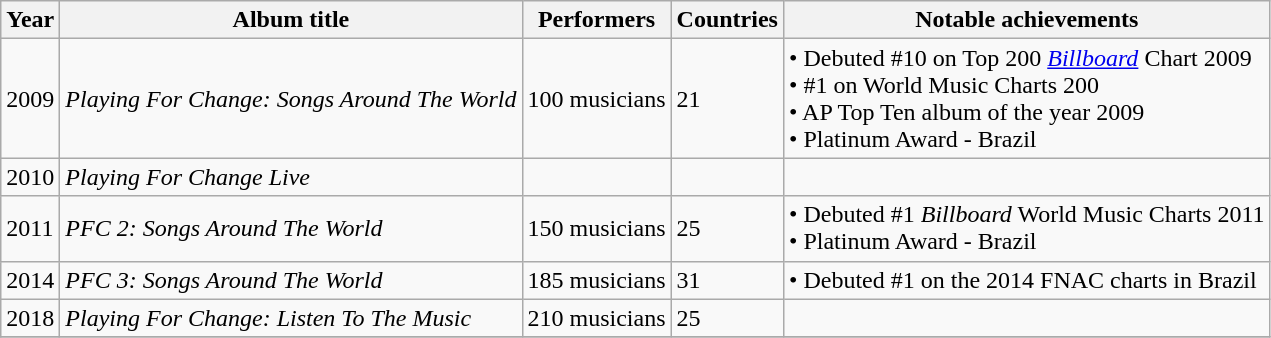<table class="wikitable">
<tr>
<th>Year</th>
<th>Album title</th>
<th>Performers</th>
<th>Countries</th>
<th>Notable achievements</th>
</tr>
<tr>
<td>2009</td>
<td><em>Playing For Change: Songs Around The World</em></td>
<td>100 musicians</td>
<td>21</td>
<td>• Debuted #10 on Top 200 <em><a href='#'>Billboard</a></em> Chart 2009 <br> • #1 on World Music Charts 200 <br> • AP Top Ten album of the year 2009 <br> • Platinum Award - Brazil</td>
</tr>
<tr>
<td>2010</td>
<td><em>Playing For Change Live</em></td>
<td></td>
<td></td>
<td></td>
</tr>
<tr>
<td>2011</td>
<td><em>PFC 2: Songs Around The World</em></td>
<td>150 musicians</td>
<td>25</td>
<td>• Debuted #1 <em>Billboard</em> World Music Charts 2011 <br> • Platinum Award - Brazil</td>
</tr>
<tr>
<td>2014</td>
<td><em>PFC 3: Songs Around The World</em></td>
<td>185 musicians</td>
<td>31</td>
<td>• Debuted #1 on the 2014 FNAC charts in Brazil</td>
</tr>
<tr>
<td>2018</td>
<td><em>Playing For Change: Listen To The Music</em></td>
<td>210 musicians</td>
<td>25</td>
<td></td>
</tr>
<tr>
</tr>
</table>
